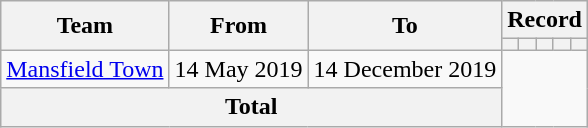<table class=wikitable style=text-align:center>
<tr>
<th rowspan=2>Team</th>
<th rowspan=2>From</th>
<th rowspan=2>To</th>
<th colspan=5>Record</th>
</tr>
<tr>
<th></th>
<th></th>
<th></th>
<th></th>
<th></th>
</tr>
<tr>
<td align=left><a href='#'>Mansfield Town</a></td>
<td align=left>14 May 2019</td>
<td align=left>14 December 2019<br></td>
</tr>
<tr>
<th colspan=3>Total<br></th>
</tr>
</table>
